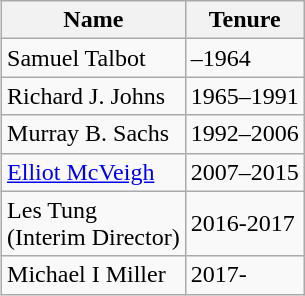<table class="wikitable" style="float:right;">
<tr>
<th>Name</th>
<th>Tenure</th>
</tr>
<tr>
<td>Samuel Talbot</td>
<td>–1964</td>
</tr>
<tr>
<td>Richard J. Johns</td>
<td>1965–1991</td>
</tr>
<tr>
<td>Murray B. Sachs</td>
<td>1992–2006</td>
</tr>
<tr>
<td><a href='#'>Elliot McVeigh</a></td>
<td>2007–2015</td>
</tr>
<tr>
<td>Les Tung<br>(Interim Director)</td>
<td>2016-2017</td>
</tr>
<tr>
<td>Michael I Miller</td>
<td>2017-</td>
</tr>
</table>
